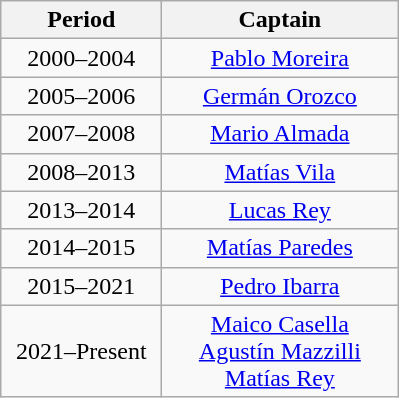<table class=wikitable style="text-align: center;">
<tr>
<th width=100px>Period</th>
<th width=150px>Captain</th>
</tr>
<tr>
<td>2000–2004</td>
<td><a href='#'>Pablo Moreira</a></td>
</tr>
<tr>
<td>2005–2006</td>
<td><a href='#'>Germán Orozco</a></td>
</tr>
<tr>
<td>2007–2008</td>
<td><a href='#'>Mario Almada</a></td>
</tr>
<tr>
<td>2008–2013</td>
<td><a href='#'>Matías Vila</a></td>
</tr>
<tr>
<td>2013–2014</td>
<td><a href='#'>Lucas Rey</a></td>
</tr>
<tr>
<td>2014–2015</td>
<td><a href='#'>Matías Paredes</a></td>
</tr>
<tr>
<td>2015–2021</td>
<td><a href='#'>Pedro Ibarra</a></td>
</tr>
<tr>
<td>2021–Present</td>
<td><a href='#'>Maico Casella</a><br><a href='#'>Agustín Mazzilli</a><br><a href='#'>Matías Rey</a></td>
</tr>
</table>
